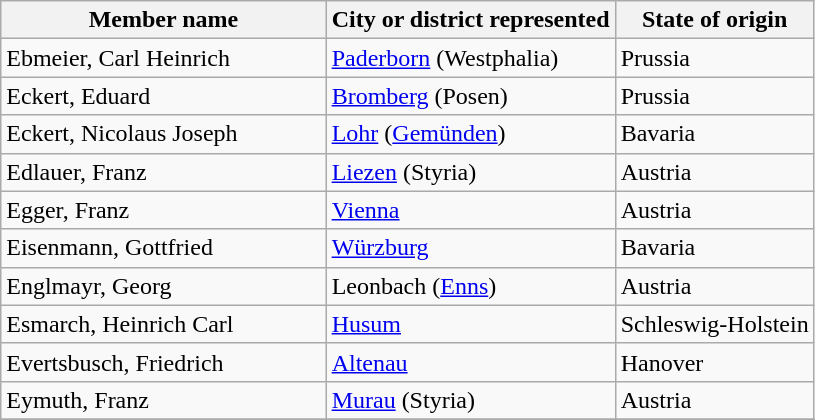<table class="wikitable">
<tr>
<th width="40%">Member name</th>
<th>City or district represented</th>
<th>State of origin</th>
</tr>
<tr>
<td>Ebmeier, Carl Heinrich</td>
<td><a href='#'>Paderborn</a> (Westphalia)</td>
<td>Prussia</td>
</tr>
<tr>
<td>Eckert, Eduard</td>
<td><a href='#'>Bromberg</a> (Posen)</td>
<td>Prussia</td>
</tr>
<tr>
<td>Eckert, Nicolaus Joseph</td>
<td><a href='#'>Lohr</a> (<a href='#'>Gemünden</a>)</td>
<td>Bavaria</td>
</tr>
<tr>
<td>Edlauer, Franz</td>
<td><a href='#'>Liezen</a> (Styria)</td>
<td>Austria</td>
</tr>
<tr>
<td>Egger, Franz</td>
<td><a href='#'>Vienna</a></td>
<td>Austria</td>
</tr>
<tr>
<td>Eisenmann, Gottfried</td>
<td><a href='#'>Würzburg</a></td>
<td>Bavaria</td>
</tr>
<tr>
<td>Englmayr, Georg</td>
<td>Leonbach (<a href='#'>Enns</a>)</td>
<td>Austria</td>
</tr>
<tr>
<td>Esmarch, Heinrich Carl</td>
<td><a href='#'>Husum</a></td>
<td>Schleswig-Holstein</td>
</tr>
<tr>
<td>Evertsbusch, Friedrich</td>
<td><a href='#'>Altenau</a></td>
<td>Hanover</td>
</tr>
<tr>
<td>Eymuth, Franz</td>
<td><a href='#'>Murau</a> (Styria)</td>
<td>Austria</td>
</tr>
<tr>
</tr>
</table>
